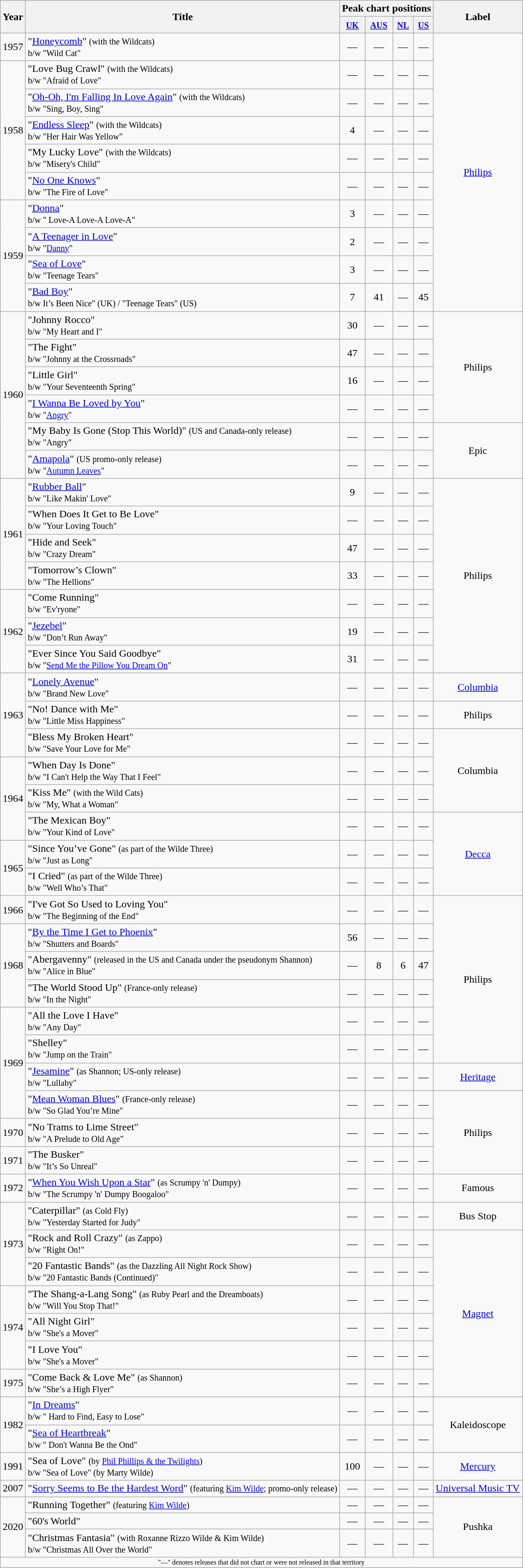<table class="wikitable" style="text-align:center">
<tr>
<th rowspan="2">Year</th>
<th rowspan="2">Title</th>
<th colspan="4">Peak chart positions</th>
<th rowspan="2">Label</th>
</tr>
<tr>
<th><small><a href='#'>UK</a></small><br></th>
<th><small><a href='#'>AUS</a></small></th>
<th><small><a href='#'>NL</a></small><br></th>
<th><small><a href='#'>US</a></small><br></th>
</tr>
<tr>
<td>1957</td>
<td align="left">"<a href='#'>Honeycomb</a>" <small>(with the Wildcats)</small><br><small>b/w "Wild Cat"</small></td>
<td align="center">—</td>
<td>—</td>
<td>—</td>
<td>—</td>
<td rowspan="10"><a href='#'>Philips</a></td>
</tr>
<tr>
<td rowspan="5">1958</td>
<td align="left">"Love Bug Crawl" <small>(with the Wildcats)</small><br><small>b/w "Afraid of Love"</small></td>
<td align="center">—</td>
<td>—</td>
<td>—</td>
<td>—</td>
</tr>
<tr>
<td align="left">"<a href='#'>Oh-Oh, I'm Falling In Love Again</a>" <small>(with the Wildcats)</small><br><small>b/w "Sing, Boy, Sing"</small></td>
<td align="center">—</td>
<td>—</td>
<td>—</td>
<td>—</td>
</tr>
<tr>
<td align="left">"<a href='#'>Endless Sleep</a>" <small>(with the Wildcats)</small><br><small>b/w "Her Hair Was Yellow"</small></td>
<td align="center">4</td>
<td>—</td>
<td>—</td>
<td>—</td>
</tr>
<tr>
<td align="left">"My Lucky Love" <small>(with the Wildcats)</small><br><small>b/w "Misery's Child"</small></td>
<td align="center">—</td>
<td>—</td>
<td>—</td>
<td>—</td>
</tr>
<tr>
<td align="left">"<a href='#'>No One Knows</a>"<br><small>b/w "The Fire of Love"</small></td>
<td align="center">—</td>
<td>—</td>
<td>—</td>
<td>—</td>
</tr>
<tr>
<td rowspan="4">1959</td>
<td align="left">"<a href='#'>Donna</a>"<br><small>b/w " Love-A Love-A Love-A"</small></td>
<td align="center">3</td>
<td>—</td>
<td>—</td>
<td>—</td>
</tr>
<tr>
<td align="left">"<a href='#'>A Teenager in Love</a>"<br><small>b/w "<a href='#'>Danny</a>"</small></td>
<td align="center">2</td>
<td>—</td>
<td>—</td>
<td>—</td>
</tr>
<tr>
<td align="left">"<a href='#'>Sea of Love</a>"<br><small>b/w "Teenage Tears"</small></td>
<td align="center">3</td>
<td>—</td>
<td>—</td>
<td>—</td>
</tr>
<tr>
<td align="left">"<a href='#'>Bad Boy</a>"<br><small>b/w It’s Been Nice" (UK) / "Teenage Tears" (US)</small></td>
<td align="center">7</td>
<td>41</td>
<td>—</td>
<td>45</td>
</tr>
<tr>
<td rowspan="6">1960</td>
<td align="left">"Johnny Rocco"<br><small>b/w "My Heart and I"</small></td>
<td align="center">30</td>
<td>—</td>
<td>—</td>
<td>—</td>
<td rowspan="4">Philips</td>
</tr>
<tr>
<td align="left">"The Fight"<br><small>b/w "Johnny at the Crossroads"</small></td>
<td align="center">47</td>
<td>—</td>
<td>—</td>
<td>—</td>
</tr>
<tr>
<td align="left">"Little Girl"<br><small>b/w "Your Seventeenth Spring"</small></td>
<td align="center">16</td>
<td>—</td>
<td>—</td>
<td>—</td>
</tr>
<tr>
<td align="left">"<a href='#'>I Wanna Be Loved by You</a>"<br><small>b/w "<a href='#'>Angry</a>"</small></td>
<td align="center">—<br></td>
<td>—</td>
<td>—</td>
<td>—</td>
</tr>
<tr>
<td align="left">"My Baby Is Gone (Stop This World)" <small>(US and Canada-only release)</small><br><small>b/w "Angry"</small></td>
<td align="center">—</td>
<td>—</td>
<td>—</td>
<td>—</td>
<td rowspan="2">Epic</td>
</tr>
<tr>
<td align="left">"<a href='#'>Amapola</a>" <small>(US promo-only release)</small><br><small>b/w "<a href='#'>Autumn Leaves</a>"</small></td>
<td align="center">—</td>
<td>—</td>
<td>—</td>
<td>—</td>
</tr>
<tr>
<td rowspan="4">1961</td>
<td align="left">"<a href='#'>Rubber Ball</a>"<br><small>b/w "Like Makin' Love"</small></td>
<td align="center">9</td>
<td>—</td>
<td>—</td>
<td>—</td>
<td rowspan="7">Philips</td>
</tr>
<tr>
<td align="left">"When Does It Get to Be Love"<br><small>b/w "Your Loving Touch"</small></td>
<td align="center">—</td>
<td>—</td>
<td>—</td>
<td>—</td>
</tr>
<tr>
<td align="left">"Hide and Seek"<br><small>b/w "Crazy Dream"</small></td>
<td align="center">47</td>
<td>—</td>
<td>—</td>
<td>—</td>
</tr>
<tr>
<td align="left">"Tomorrow’s Clown"<br><small>b/w "The Hellions"</small></td>
<td align="center">33</td>
<td>—</td>
<td>—</td>
<td>—</td>
</tr>
<tr>
<td rowspan="3">1962</td>
<td align="left">"Come Running"<br><small>b/w "Ev'ryone"</small></td>
<td align="center">—</td>
<td>—</td>
<td>—</td>
<td>—</td>
</tr>
<tr>
<td align="left">"<a href='#'>Jezebel</a>"<br><small>b/w "Don’t Run Away"</small></td>
<td align="center">19</td>
<td>—</td>
<td>—</td>
<td>—</td>
</tr>
<tr>
<td align="left">"Ever Since You Said Goodbye"<br><small>b/w "<a href='#'>Send Me the Pillow You Dream On</a>"</small></td>
<td align="center">31</td>
<td>—</td>
<td>—</td>
<td>—</td>
</tr>
<tr>
<td rowspan="3">1963</td>
<td align="left">"<a href='#'>Lonely Avenue</a>"<br><small>b/w "Brand New Love"</small></td>
<td>—</td>
<td>—</td>
<td>—</td>
<td>—</td>
<td><a href='#'>Columbia</a></td>
</tr>
<tr>
<td align="left">"No! Dance with Me"<br><small>b/w "Little Miss Happiness"</small></td>
<td align="center">—</td>
<td>—</td>
<td>—</td>
<td>—</td>
<td>Philips</td>
</tr>
<tr>
<td align="left">"Bless My Broken Heart"<br><small>b/w "Save Your Love for Me"</small></td>
<td align="center">—</td>
<td>—</td>
<td>—</td>
<td>—</td>
<td rowspan="3">Columbia</td>
</tr>
<tr>
<td rowspan="3">1964</td>
<td align="left">"When Day Is Done"<br><small>b/w "I Can't Help the Way That I Feel"</small></td>
<td align="center">—</td>
<td>—</td>
<td>—</td>
<td>—</td>
</tr>
<tr>
<td align="left">"Kiss Me" <small>(with the Wild Cats)</small><br><small>b/w "My, What a Woman"</small></td>
<td align="center">—</td>
<td>—</td>
<td>—</td>
<td>—</td>
</tr>
<tr>
<td align="left">"The Mexican Boy"<br><small>b/w "Your Kind of Love"</small></td>
<td align="center">—</td>
<td>—</td>
<td>—</td>
<td>—</td>
<td rowspan="3"><a href='#'>Decca</a></td>
</tr>
<tr>
<td rowspan="2">1965</td>
<td align="left">"Since You’ve Gone" <small>(as part of the Wilde Three)</small><br><small>b/w "Just as Long"</small></td>
<td align="center">—</td>
<td>—</td>
<td>—</td>
<td>—</td>
</tr>
<tr>
<td align="left">"I Cried" <small>(as part of the Wilde Three)</small><br><small>b/w "Well Who’s That"</small></td>
<td align="center">—</td>
<td>—</td>
<td>—</td>
<td>—</td>
</tr>
<tr>
<td>1966</td>
<td align="left">"I've Got So Used to Loving You"<br><small>b/w "The Beginning of the End"</small></td>
<td align="center">—</td>
<td>—</td>
<td>—</td>
<td>—</td>
<td rowspan="6">Philips</td>
</tr>
<tr>
<td rowspan="3">1968</td>
<td align="left">"<a href='#'>By the Time I Get to Phoenix</a>"<br><small>b/w "Shutters and Boards"</small></td>
<td align="center">56</td>
<td>—</td>
<td>—</td>
<td>—</td>
</tr>
<tr>
<td align="left">"Abergavenny" <small>(released in the US and Canada under the pseudonym Shannon)</small><br><small>b/w "Alice in Blue"</small></td>
<td align="center">—</td>
<td>8</td>
<td>6</td>
<td>47</td>
</tr>
<tr>
<td align="left">"The World Stood Up" <small>(France-only release)</small><br><small>b/w "In the Night"</small></td>
<td align="center">—</td>
<td>—</td>
<td>—</td>
<td>—</td>
</tr>
<tr>
<td rowspan="4">1969</td>
<td align="left">"All the Love I Have"<br><small>b/w "Any Day"</small></td>
<td align="center">—</td>
<td>—</td>
<td>—</td>
<td>—</td>
</tr>
<tr>
<td align="left">"Shelley"<br><small>b/w "Jump on the Train"</small></td>
<td align="center">—</td>
<td>—</td>
<td>—</td>
<td>—</td>
</tr>
<tr>
<td align="left">"<a href='#'>Jesamine</a>" <small>(as Shannon; US-only release)</small><br><small>b/w "Lullaby"</small></td>
<td align="center">—</td>
<td>—</td>
<td>—</td>
<td>—</td>
<td><a href='#'>Heritage</a></td>
</tr>
<tr>
<td align="left">"<a href='#'>Mean Woman Blues</a>" <small>(France-only release)</small><br><small>b/w "So Glad You’re Mine"</small></td>
<td align="center">—</td>
<td>—</td>
<td>—</td>
<td>—</td>
<td rowspan="3">Philips</td>
</tr>
<tr>
<td>1970</td>
<td align="left">"No Trams to Lime Street"<br><small>b/w "A Prelude to Old Age"</small></td>
<td align="center">—</td>
<td>—</td>
<td>—</td>
<td>—</td>
</tr>
<tr>
<td>1971</td>
<td align="left">"The Busker"<br><small>b/w "It’s So Unreal"</small></td>
<td align="center">—</td>
<td>—</td>
<td>—</td>
<td>—</td>
</tr>
<tr>
<td>1972</td>
<td align="left">"<a href='#'>When You Wish Upon a Star</a>" <small>(as Scrumpy 'n' Dumpy)</small><br><small>b/w "The Scrumpy 'n' Dumpy Boogaloo"</small></td>
<td>—</td>
<td>—</td>
<td>—</td>
<td>—</td>
<td>Famous</td>
</tr>
<tr>
<td rowspan="3">1973</td>
<td align="left">"Caterpillar" <small>(as Cold Fly)</small><br><small>b/w "Yesterday Started for Judy"</small></td>
<td align="center">—</td>
<td>—</td>
<td>—</td>
<td>—</td>
<td>Bus Stop</td>
</tr>
<tr>
<td align="left">"Rock and Roll Crazy" <small>(as Zappo)</small><br><small>b/w "Right On!"</small></td>
<td align="center">—</td>
<td>—</td>
<td>—</td>
<td>—</td>
<td rowspan="6"><a href='#'>Magnet</a></td>
</tr>
<tr>
<td align="left">"20 Fantastic Bands" <small>(as the Dazzling All Night Rock Show)</small><br><small>b/w "20 Fantastic Bands (Continued)"</small></td>
<td align="center">—</td>
<td>—</td>
<td>—</td>
<td>—</td>
</tr>
<tr>
<td rowspan="3">1974</td>
<td align="left">"The Shang-a-Lang Song" <small>(as Ruby Pearl and the Dreamboats)</small><br><small>b/w "Will You Stop That!"</small></td>
<td align="center">—</td>
<td>—</td>
<td>—</td>
<td>—</td>
</tr>
<tr>
<td align="left">"All Night Girl"<br><small>b/w "She's a Mover"</small></td>
<td align="center">—</td>
<td>—</td>
<td>—</td>
<td>—</td>
</tr>
<tr>
<td align="left">"I Love You"<br><small>b/w "She's a Mover"</small></td>
<td align="center">—</td>
<td>—</td>
<td>—</td>
<td>—</td>
</tr>
<tr>
<td>1975</td>
<td align="left">"Come Back & Love Me" <small>(as Shannon)</small><br><small>b/w "She’s a High Flyer"</small></td>
<td align="center">—</td>
<td>—</td>
<td>—</td>
<td>—</td>
</tr>
<tr>
<td rowspan="2">1982</td>
<td align="left">"<a href='#'>In Dreams</a>"<br><small>b/w " Hard to Find, Easy to Lose"</small></td>
<td>—</td>
<td>—</td>
<td>—</td>
<td>—</td>
<td rowspan="2">Kaleidoscope</td>
</tr>
<tr>
<td align="left">"<a href='#'>Sea of Heartbreak</a>"<br><small>b/w " Don't Wanna Be the Ond"</small></td>
<td>—</td>
<td>—</td>
<td>—</td>
<td>—</td>
</tr>
<tr>
<td>1991</td>
<td align="left">"Sea of Love" <small>(by <a href='#'>Phil Phillips & the Twilights</a>)</small><br><small>b/w "Sea of Love" (by Marty Wilde)</small></td>
<td>100</td>
<td>—</td>
<td>—</td>
<td>—</td>
<td><a href='#'>Mercury</a></td>
</tr>
<tr>
<td>2007</td>
<td align="left">"<a href='#'>Sorry Seems to Be the Hardest Word</a>" <small>(featuring <a href='#'>Kim Wilde</a>; promo-only release)</small></td>
<td>—</td>
<td>—</td>
<td>—</td>
<td>—</td>
<td><a href='#'>Universal Music TV</a></td>
</tr>
<tr>
<td rowspan="3">2020</td>
<td align="left">"Running Together" <small>(featuring <a href='#'>Kim Wilde</a>)</small></td>
<td>—</td>
<td>—</td>
<td>—</td>
<td>—</td>
<td rowspan="3">Pushka</td>
</tr>
<tr>
<td align="left">"60's World"</td>
<td>—</td>
<td>—</td>
<td>—</td>
<td>—</td>
</tr>
<tr>
<td align="left">"Christmas Fantasia" <small>(with Roxanne Rizzo Wilde & Kim Wilde)</small><br><small>b/w "Christmas All Over the World"</small></td>
<td>—</td>
<td>—</td>
<td>—</td>
<td>—</td>
</tr>
<tr>
<td colspan="7" style="font-size:8pt">"—" denotes releases that did not chart or were not released in that territory</td>
</tr>
</table>
